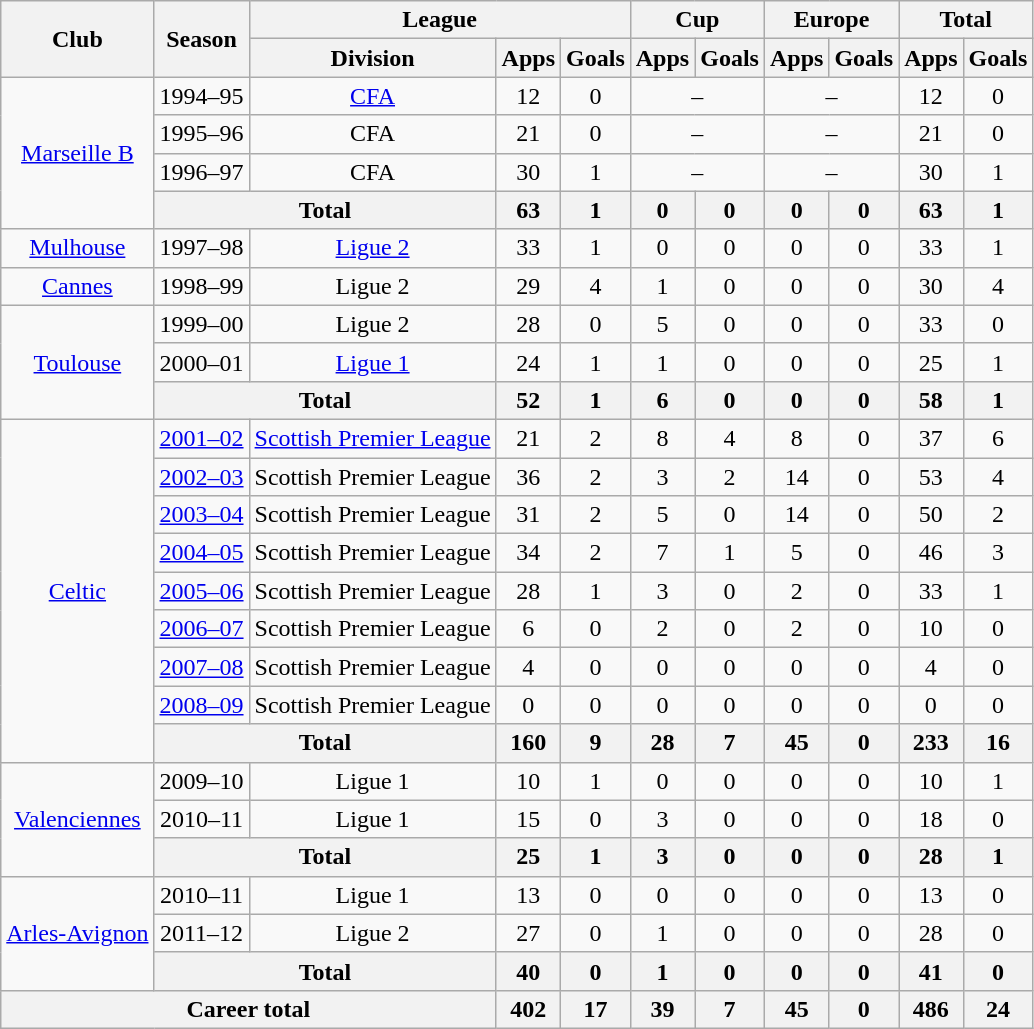<table class="wikitable" style="text-align:center">
<tr>
<th rowspan="2">Club</th>
<th rowspan="2">Season</th>
<th colspan="3">League</th>
<th colspan="2">Cup</th>
<th colspan="2">Europe</th>
<th colspan="2">Total</th>
</tr>
<tr>
<th>Division</th>
<th>Apps</th>
<th>Goals</th>
<th>Apps</th>
<th>Goals</th>
<th>Apps</th>
<th>Goals</th>
<th>Apps</th>
<th>Goals</th>
</tr>
<tr>
<td rowspan="4"><a href='#'>Marseille B</a></td>
<td>1994–95</td>
<td><a href='#'>CFA</a></td>
<td>12</td>
<td>0</td>
<td colspan="2">–</td>
<td colspan="2">–</td>
<td>12</td>
<td>0</td>
</tr>
<tr>
<td>1995–96</td>
<td>CFA</td>
<td>21</td>
<td>0</td>
<td colspan="2">–</td>
<td colspan="2">–</td>
<td>21</td>
<td>0</td>
</tr>
<tr>
<td>1996–97</td>
<td>CFA</td>
<td>30</td>
<td>1</td>
<td colspan="2">–</td>
<td colspan="2">–</td>
<td>30</td>
<td>1</td>
</tr>
<tr>
<th colspan="2">Total</th>
<th>63</th>
<th>1</th>
<th>0</th>
<th>0</th>
<th>0</th>
<th>0</th>
<th>63</th>
<th>1</th>
</tr>
<tr>
<td><a href='#'>Mulhouse</a></td>
<td>1997–98</td>
<td><a href='#'>Ligue 2</a></td>
<td>33</td>
<td>1</td>
<td>0</td>
<td>0</td>
<td>0</td>
<td>0</td>
<td>33</td>
<td>1</td>
</tr>
<tr>
<td><a href='#'>Cannes</a></td>
<td>1998–99</td>
<td>Ligue 2</td>
<td>29</td>
<td>4</td>
<td>1</td>
<td>0</td>
<td>0</td>
<td>0</td>
<td>30</td>
<td>4</td>
</tr>
<tr>
<td rowspan="3"><a href='#'>Toulouse</a></td>
<td>1999–00</td>
<td>Ligue 2</td>
<td>28</td>
<td>0</td>
<td>5</td>
<td>0</td>
<td>0</td>
<td>0</td>
<td>33</td>
<td>0</td>
</tr>
<tr>
<td>2000–01</td>
<td><a href='#'>Ligue 1</a></td>
<td>24</td>
<td>1</td>
<td>1</td>
<td>0</td>
<td>0</td>
<td>0</td>
<td>25</td>
<td>1</td>
</tr>
<tr>
<th colspan="2">Total</th>
<th>52</th>
<th>1</th>
<th>6</th>
<th>0</th>
<th>0</th>
<th>0</th>
<th>58</th>
<th>1</th>
</tr>
<tr>
<td rowspan="9"><a href='#'>Celtic</a></td>
<td><a href='#'>2001–02</a></td>
<td><a href='#'>Scottish Premier League</a></td>
<td>21</td>
<td>2</td>
<td>8</td>
<td>4</td>
<td>8</td>
<td>0</td>
<td>37</td>
<td>6</td>
</tr>
<tr>
<td><a href='#'>2002–03</a></td>
<td>Scottish Premier League</td>
<td>36</td>
<td>2</td>
<td>3</td>
<td>2</td>
<td>14</td>
<td>0</td>
<td>53</td>
<td>4</td>
</tr>
<tr>
<td><a href='#'>2003–04</a></td>
<td>Scottish Premier League</td>
<td>31</td>
<td>2</td>
<td>5</td>
<td>0</td>
<td>14</td>
<td>0</td>
<td>50</td>
<td>2</td>
</tr>
<tr>
<td><a href='#'>2004–05</a></td>
<td>Scottish Premier League</td>
<td>34</td>
<td>2</td>
<td>7</td>
<td>1</td>
<td>5</td>
<td>0</td>
<td>46</td>
<td>3</td>
</tr>
<tr>
<td><a href='#'>2005–06</a></td>
<td>Scottish Premier League</td>
<td>28</td>
<td>1</td>
<td>3</td>
<td>0</td>
<td>2</td>
<td>0</td>
<td>33</td>
<td>1</td>
</tr>
<tr>
<td><a href='#'>2006–07</a></td>
<td>Scottish Premier League</td>
<td>6</td>
<td>0</td>
<td>2</td>
<td>0</td>
<td>2</td>
<td>0</td>
<td>10</td>
<td>0</td>
</tr>
<tr>
<td><a href='#'>2007–08</a></td>
<td>Scottish Premier League</td>
<td>4</td>
<td>0</td>
<td>0</td>
<td>0</td>
<td>0</td>
<td>0</td>
<td>4</td>
<td>0</td>
</tr>
<tr>
<td><a href='#'>2008–09</a></td>
<td>Scottish Premier League</td>
<td>0</td>
<td>0</td>
<td>0</td>
<td>0</td>
<td>0</td>
<td>0</td>
<td>0</td>
<td>0</td>
</tr>
<tr>
<th colspan="2">Total</th>
<th>160</th>
<th>9</th>
<th>28</th>
<th>7</th>
<th>45</th>
<th>0</th>
<th>233</th>
<th>16</th>
</tr>
<tr>
<td rowspan="3"><a href='#'>Valenciennes</a></td>
<td>2009–10</td>
<td>Ligue 1</td>
<td>10</td>
<td>1</td>
<td>0</td>
<td>0</td>
<td>0</td>
<td>0</td>
<td>10</td>
<td>1</td>
</tr>
<tr>
<td>2010–11</td>
<td>Ligue 1</td>
<td>15</td>
<td>0</td>
<td>3</td>
<td>0</td>
<td>0</td>
<td>0</td>
<td>18</td>
<td>0</td>
</tr>
<tr>
<th colspan="2">Total</th>
<th>25</th>
<th>1</th>
<th>3</th>
<th>0</th>
<th>0</th>
<th>0</th>
<th>28</th>
<th>1</th>
</tr>
<tr>
<td rowspan="3"><a href='#'>Arles-Avignon</a></td>
<td>2010–11</td>
<td>Ligue 1</td>
<td>13</td>
<td>0</td>
<td>0</td>
<td>0</td>
<td>0</td>
<td>0</td>
<td>13</td>
<td>0</td>
</tr>
<tr>
<td>2011–12</td>
<td>Ligue 2</td>
<td>27</td>
<td>0</td>
<td>1</td>
<td>0</td>
<td>0</td>
<td>0</td>
<td>28</td>
<td>0</td>
</tr>
<tr>
<th colspan="2">Total</th>
<th>40</th>
<th>0</th>
<th>1</th>
<th>0</th>
<th>0</th>
<th>0</th>
<th>41</th>
<th>0</th>
</tr>
<tr>
<th colspan="3">Career total</th>
<th>402</th>
<th>17</th>
<th>39</th>
<th>7</th>
<th>45</th>
<th>0</th>
<th>486</th>
<th>24</th>
</tr>
</table>
